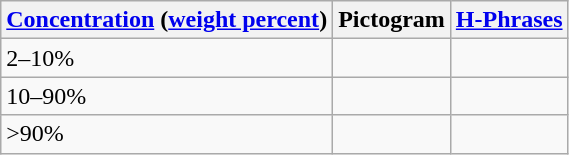<table class = "wikitable">
<tr>
<th><a href='#'>Concentration</a> (<a href='#'>weight percent</a>)</th>
<th>Pictogram</th>
<th><a href='#'>H-Phrases</a></th>
</tr>
<tr>
<td>2–10%</td>
<td></td>
<td></td>
</tr>
<tr>
<td>10–90%</td>
<td></td>
<td></td>
</tr>
<tr>
<td>>90%</td>
<td></td>
<td></td>
</tr>
</table>
